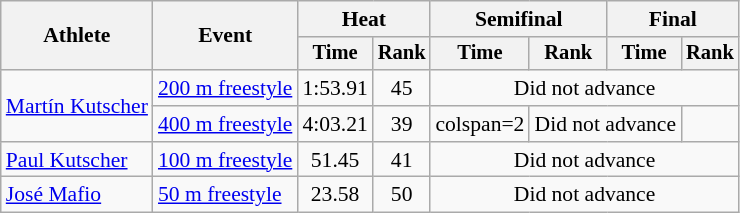<table class=wikitable style="font-size:90%">
<tr>
<th rowspan="2">Athlete</th>
<th rowspan="2">Event</th>
<th colspan="2">Heat</th>
<th colspan="2">Semifinal</th>
<th colspan="2">Final</th>
</tr>
<tr style="font-size:95%">
<th>Time</th>
<th>Rank</th>
<th>Time</th>
<th>Rank</th>
<th>Time</th>
<th>Rank</th>
</tr>
<tr align=center>
<td align=left rowspan=2><a href='#'>Martín Kutscher</a></td>
<td align=left><a href='#'>200 m freestyle</a></td>
<td>1:53.91</td>
<td>45</td>
<td colspan=4>Did not advance</td>
</tr>
<tr align=center>
<td align=left><a href='#'>400 m freestyle</a></td>
<td>4:03.21</td>
<td>39</td>
<td>colspan=2 </td>
<td colspan=2>Did not advance</td>
</tr>
<tr align=center>
<td align=left><a href='#'>Paul Kutscher</a></td>
<td align=left><a href='#'>100 m freestyle</a></td>
<td>51.45</td>
<td>41</td>
<td colspan=4>Did not advance</td>
</tr>
<tr align=center>
<td align=left><a href='#'>José Mafio</a></td>
<td align=left><a href='#'>50 m freestyle</a></td>
<td>23.58</td>
<td>50</td>
<td colspan=4>Did not advance</td>
</tr>
</table>
